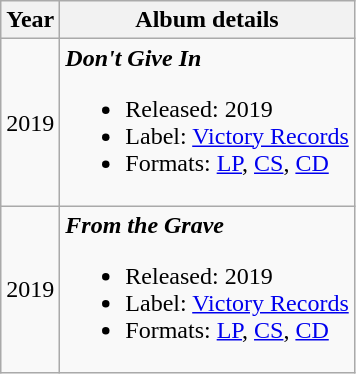<table class ="wikitable">
<tr>
<th>Year</th>
<th>Album details</th>
</tr>
<tr>
<td>2019</td>
<td><strong><em>Don't Give In</em></strong><br><ul><li>Released: 2019</li><li>Label: <a href='#'>Victory Records</a></li><li>Formats: <a href='#'>LP</a>, <a href='#'>CS</a>, <a href='#'>CD</a></li></ul></td>
</tr>
<tr>
<td>2019</td>
<td><strong><em>From the Grave</em></strong><br><ul><li>Released: 2019</li><li>Label: <a href='#'>Victory Records</a></li><li>Formats: <a href='#'>LP</a>, <a href='#'>CS</a>, <a href='#'>CD</a></li></ul></td>
</tr>
</table>
